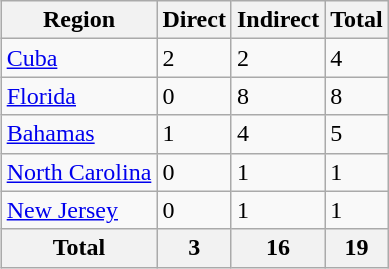<table class="wikitable" style="float:right;margin:0 0 0.5em 1em;">
<tr>
<th>Region</th>
<th>Direct</th>
<th>Indirect</th>
<th>Total</th>
</tr>
<tr>
<td><a href='#'>Cuba</a></td>
<td>2</td>
<td>2</td>
<td>4</td>
</tr>
<tr>
<td><a href='#'>Florida</a></td>
<td>0</td>
<td>8</td>
<td>8</td>
</tr>
<tr>
<td><a href='#'>Bahamas</a></td>
<td>1</td>
<td>4</td>
<td>5</td>
</tr>
<tr>
<td><a href='#'>North Carolina</a></td>
<td>0</td>
<td>1</td>
<td>1</td>
</tr>
<tr>
<td><a href='#'>New Jersey</a></td>
<td>0</td>
<td>1</td>
<td>1</td>
</tr>
<tr>
<th>Total</th>
<th>3</th>
<th>16</th>
<th>19</th>
</tr>
</table>
